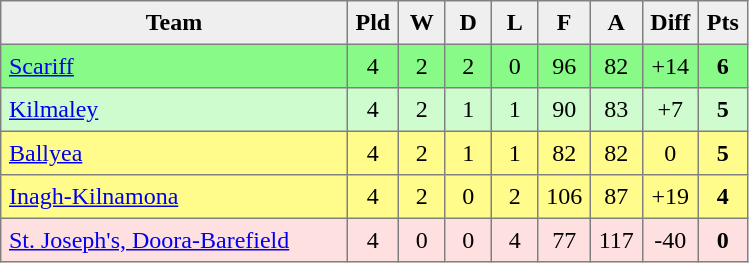<table style=border-collapse:collapse border=1 cellspacing=0 cellpadding=5>
<tr align=center bgcolor=#efefef>
<th width=220>Team</th>
<th width=20>Pld</th>
<th width=20>W</th>
<th width=20>D</th>
<th width=20>L</th>
<th width=20>F</th>
<th width=20>A</th>
<th width=20>Diff</th>
<th width=20>Pts</th>
</tr>
<tr align=center style="background:#87FA87;">
<td style="text-align:left;"> <a href='#'>Scariff</a></td>
<td>4</td>
<td>2</td>
<td>2</td>
<td>0</td>
<td>96</td>
<td>82</td>
<td>+14</td>
<td><strong>6</strong></td>
</tr>
<tr align=center style="background:#CEFCCE;">
<td style="text-align:left;"> <a href='#'>Kilmaley</a></td>
<td>4</td>
<td>2</td>
<td>1</td>
<td>1</td>
<td>90</td>
<td>83</td>
<td>+7</td>
<td><strong>5</strong></td>
</tr>
<tr align=center style="background:#FFFC8C;">
<td style="text-align:left;"> <a href='#'>Ballyea</a></td>
<td>4</td>
<td>2</td>
<td>1</td>
<td>1</td>
<td>82</td>
<td>82</td>
<td>0</td>
<td><strong>5</strong></td>
</tr>
<tr align=center style="background:#FFFC8C;">
<td style="text-align:left;"> <a href='#'>Inagh-Kilnamona</a></td>
<td>4</td>
<td>2</td>
<td>0</td>
<td>2</td>
<td>106</td>
<td>87</td>
<td>+19</td>
<td><strong>4</strong></td>
</tr>
<tr align=center style="background:#FFE0E0;">
<td style="text-align:left;"> <a href='#'>St. Joseph's, Doora-Barefield</a></td>
<td>4</td>
<td>0</td>
<td>0</td>
<td>4</td>
<td>77</td>
<td>117</td>
<td>-40</td>
<td><strong>0</strong></td>
</tr>
</table>
